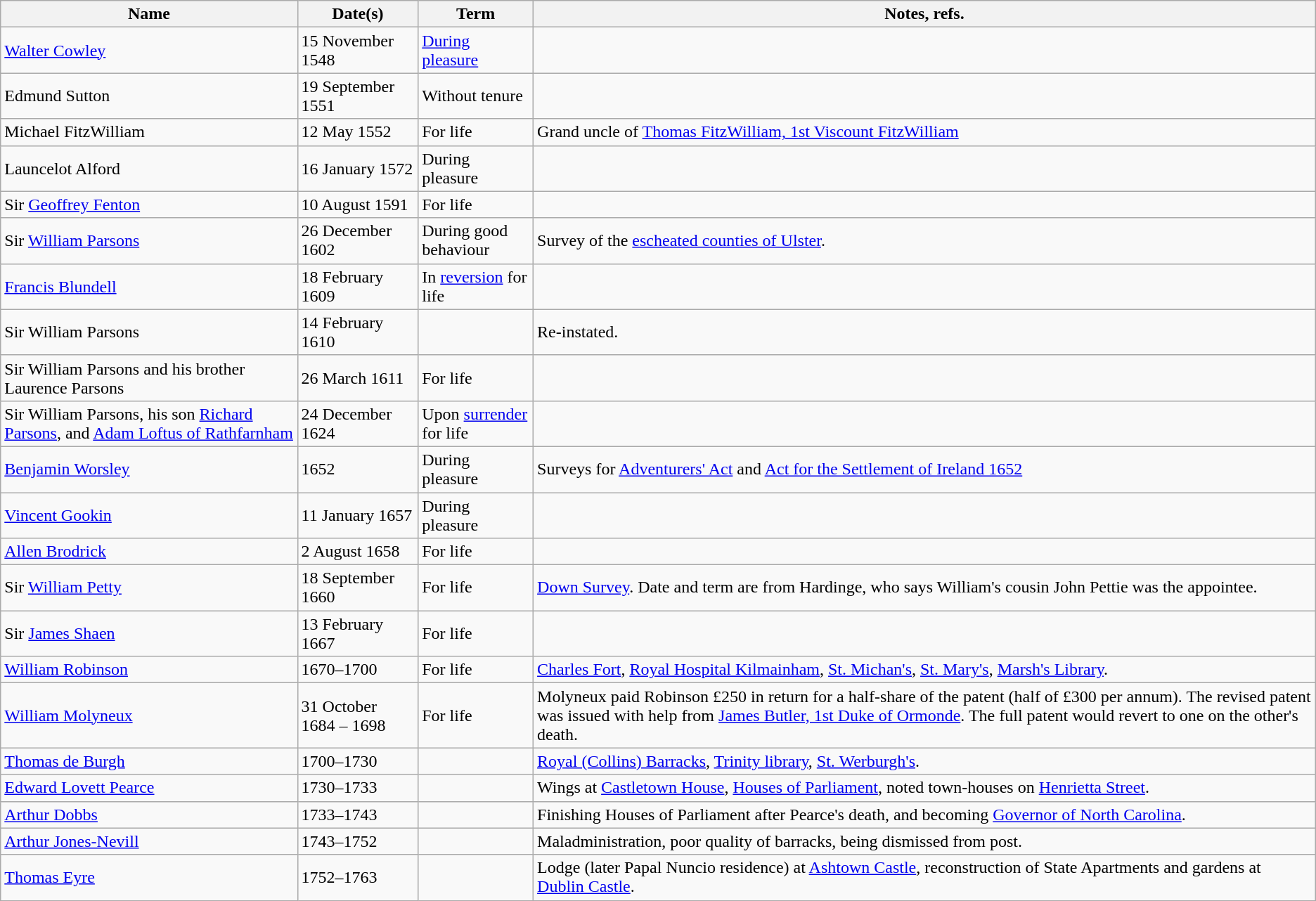<table class="wikitable sortable">
<tr>
<th>Name</th>
<th data-sort-type="date">Date(s)</th>
<th>Term</th>
<th>Notes, refs.</th>
</tr>
<tr>
<td data-sort-value="Cowley, Walter"><a href='#'>Walter Cowley</a></td>
<td>15 November 1548</td>
<td><a href='#'>During pleasure</a></td>
<td></td>
</tr>
<tr>
<td data-sort-value="Sutton, Edmund">Edmund Sutton</td>
<td>19 September 1551</td>
<td>Without tenure</td>
<td></td>
</tr>
<tr>
<td data-sort-value="Fitzwilliam, Michael">Michael FitzWilliam</td>
<td>12 May 1552</td>
<td>For life</td>
<td>Grand uncle of <a href='#'>Thomas FitzWilliam, 1st Viscount FitzWilliam</a></td>
</tr>
<tr>
<td data-sort-value="Alford, Launcelot">Launcelot Alford</td>
<td>16 January 1572</td>
<td>During pleasure</td>
<td></td>
</tr>
<tr>
<td data-sort-value="Fenton, Geoffrey">Sir <a href='#'>Geoffrey Fenton</a></td>
<td>10 August 1591</td>
<td>For life</td>
<td></td>
</tr>
<tr>
<td data-sort-value="Parsons, William">Sir <a href='#'>William Parsons</a></td>
<td>26 December 1602</td>
<td>During good behaviour</td>
<td>Survey of the <a href='#'>escheated counties of Ulster</a>.</td>
</tr>
<tr>
<td data-sort-value="Blundell, Francis"><a href='#'>Francis Blundell</a></td>
<td>18 February 1609</td>
<td>In <a href='#'>reversion</a> for life</td>
<td></td>
</tr>
<tr>
<td data-sort-value="Parsons, William">Sir William Parsons</td>
<td>14 February 1610</td>
<td></td>
<td>Re-instated.</td>
</tr>
<tr>
<td data-sort-value="Parsons, William">Sir William Parsons and his brother Laurence Parsons</td>
<td>26 March 1611</td>
<td>For life</td>
<td></td>
</tr>
<tr>
<td data-sort-value="Parsons, William">Sir William Parsons, his son <a href='#'>Richard Parsons</a>, and <a href='#'>Adam Loftus of Rathfarnham</a></td>
<td>24 December 1624</td>
<td>Upon <a href='#'>surrender</a> for life</td>
<td></td>
</tr>
<tr>
<td data-sort-value="Worsley, Benjamin"><a href='#'>Benjamin Worsley</a></td>
<td>1652</td>
<td>During pleasure</td>
<td>Surveys for <a href='#'>Adventurers' Act</a> and <a href='#'>Act for the Settlement of Ireland 1652</a></td>
</tr>
<tr>
<td data-sort-value="Gookin, Vincent"><a href='#'>Vincent Gookin</a></td>
<td>11 January 1657</td>
<td>During pleasure</td>
<td></td>
</tr>
<tr>
<td data-sort-value="Brodrick, Allen"><a href='#'>Allen Brodrick</a></td>
<td>2 August 1658</td>
<td>For life</td>
<td></td>
</tr>
<tr>
<td data-sort-value="Petty, William">Sir <a href='#'>William Petty</a></td>
<td>18 September 1660</td>
<td>For life</td>
<td><a href='#'>Down Survey</a>. Date and term are from Hardinge, who says William's cousin John Pettie was the appointee.</td>
</tr>
<tr>
<td data-sort-value="Shaen, James">Sir <a href='#'>James Shaen</a></td>
<td>13 February 1667</td>
<td>For life</td>
<td></td>
</tr>
<tr>
<td data-sort-value="Robinson, William"><a href='#'>William Robinson</a></td>
<td>1670–1700</td>
<td>For life</td>
<td><a href='#'>Charles Fort</a>, <a href='#'>Royal Hospital Kilmainham</a>, <a href='#'>St. Michan's</a>, <a href='#'>St. Mary's</a>, <a href='#'>Marsh's Library</a>.</td>
</tr>
<tr>
<td data-sort-value="Molyneux, William"><a href='#'>William Molyneux</a></td>
<td>31 October 1684 – 1698</td>
<td>For life</td>
<td>Molyneux paid Robinson £250 in return for a half-share of the patent (half of £300 per annum). The revised patent was issued with help from <a href='#'>James Butler, 1st Duke of Ormonde</a>. The full patent would revert to one on the other's death.</td>
</tr>
<tr>
<td data-sort-value="Deburgh, Thomas"><a href='#'>Thomas de Burgh</a></td>
<td>1700–1730</td>
<td></td>
<td><a href='#'>Royal (Collins) Barracks</a>, <a href='#'>Trinity library</a>, <a href='#'>St. Werburgh's</a>.</td>
</tr>
<tr>
<td data-sort-value="Pearce, Edward Lovett"><a href='#'>Edward Lovett Pearce</a></td>
<td>1730–1733</td>
<td></td>
<td>Wings at <a href='#'>Castletown House</a>, <a href='#'>Houses of Parliament</a>, noted town-houses on <a href='#'>Henrietta Street</a>.</td>
</tr>
<tr>
<td data-sort-value="Dobbs, Arthur "><a href='#'>Arthur Dobbs</a></td>
<td>1733–1743</td>
<td></td>
<td>Finishing Houses of Parliament after Pearce's death, and becoming <a href='#'>Governor of North Carolina</a>.</td>
</tr>
<tr>
<td data-sort-value="Jones-Nevill, Arthur"><a href='#'>Arthur Jones-Nevill</a></td>
<td>1743–1752</td>
<td></td>
<td>Maladministration, poor quality of barracks, being dismissed from post.</td>
</tr>
<tr>
<td data-sort-value="Eyre, Thomas"><a href='#'>Thomas Eyre</a></td>
<td>1752–1763</td>
<td></td>
<td>Lodge (later Papal Nuncio residence) at <a href='#'>Ashtown Castle</a>, reconstruction of State Apartments and gardens at <a href='#'>Dublin Castle</a>.</td>
</tr>
</table>
